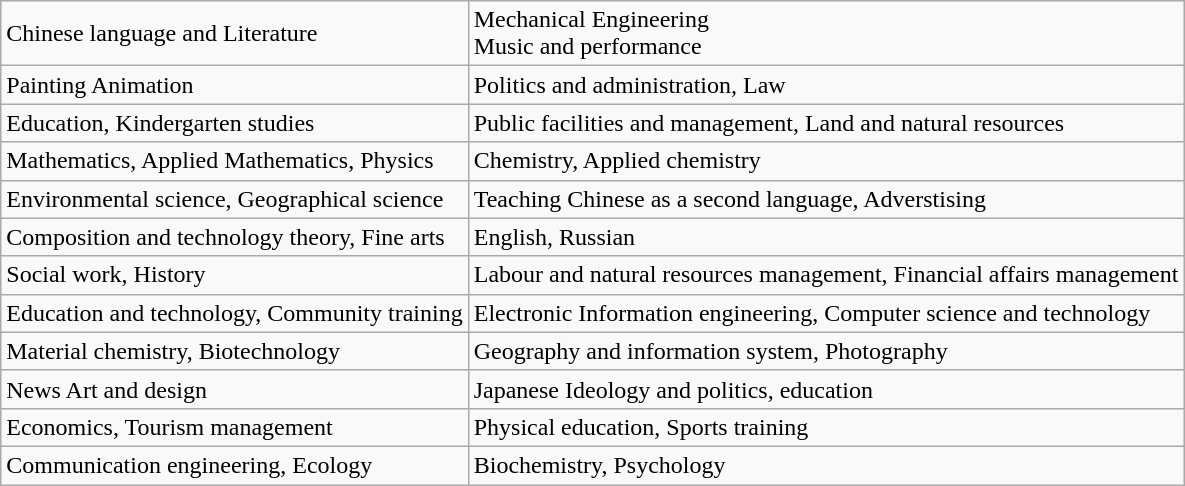<table class="wikitable">
<tr>
<td>Chinese language and Literature</td>
<td>Mechanical Engineering<br>Music and performance</td>
</tr>
<tr>
<td>Painting Animation</td>
<td>Politics and administration, Law</td>
</tr>
<tr>
<td>Education, Kindergarten studies</td>
<td>Public facilities and management, Land and natural resources</td>
</tr>
<tr>
<td>Mathematics, Applied Mathematics, Physics</td>
<td>Chemistry, Applied chemistry</td>
</tr>
<tr>
<td>Environmental science, Geographical science</td>
<td>Teaching Chinese as a second language, Adverstising</td>
</tr>
<tr>
<td>Composition and technology theory, Fine arts</td>
<td>English, Russian</td>
</tr>
<tr>
<td>Social work, History</td>
<td>Labour and natural resources management, Financial affairs management</td>
</tr>
<tr>
<td>Education and technology, Community training</td>
<td>Electronic Information engineering, Computer science and technology</td>
</tr>
<tr>
<td>Material chemistry, Biotechnology</td>
<td>Geography and information system, Photography</td>
</tr>
<tr>
<td>News Art and design</td>
<td>Japanese Ideology and politics, education</td>
</tr>
<tr>
<td>Economics, Tourism management</td>
<td>Physical education, Sports training</td>
</tr>
<tr>
<td>Communication engineering, Ecology</td>
<td>Biochemistry, Psychology</td>
</tr>
</table>
